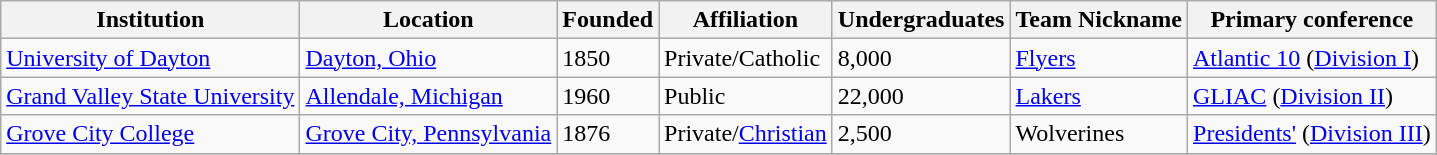<table class="wikitable">
<tr>
<th>Institution</th>
<th>Location</th>
<th>Founded</th>
<th>Affiliation</th>
<th>Undergraduates</th>
<th>Team Nickname</th>
<th>Primary conference</th>
</tr>
<tr>
<td><a href='#'>University of Dayton</a></td>
<td><a href='#'>Dayton, Ohio</a></td>
<td>1850</td>
<td>Private/Catholic</td>
<td>8,000</td>
<td><a href='#'>Flyers</a></td>
<td><a href='#'>Atlantic 10</a> (<a href='#'>Division I</a>)</td>
</tr>
<tr>
<td><a href='#'>Grand Valley State University</a></td>
<td><a href='#'>Allendale, Michigan</a></td>
<td>1960</td>
<td>Public</td>
<td>22,000</td>
<td><a href='#'>Lakers</a></td>
<td><a href='#'>GLIAC</a> (<a href='#'>Division II</a>)</td>
</tr>
<tr>
<td><a href='#'>Grove City College</a></td>
<td><a href='#'>Grove City, Pennsylvania</a></td>
<td>1876</td>
<td>Private/<a href='#'>Christian</a></td>
<td>2,500</td>
<td>Wolverines</td>
<td><a href='#'>Presidents'</a> (<a href='#'>Division III</a>)</td>
</tr>
<tr>
</tr>
</table>
